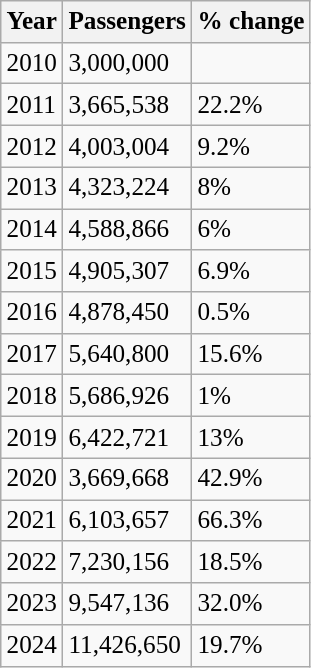<table class="wikitable" style="font-size: 105%">
<tr>
<th>Year</th>
<th>Passengers</th>
<th>% change</th>
</tr>
<tr>
<td>2010</td>
<td>3,000,000</td>
<td></td>
</tr>
<tr>
<td>2011</td>
<td>3,665,538</td>
<td> 22.2%</td>
</tr>
<tr>
<td>2012</td>
<td>4,003,004</td>
<td> 9.2%</td>
</tr>
<tr>
<td>2013</td>
<td>4,323,224</td>
<td> 8%</td>
</tr>
<tr>
<td>2014</td>
<td>4,588,866</td>
<td> 6%</td>
</tr>
<tr>
<td>2015</td>
<td>4,905,307</td>
<td> 6.9%</td>
</tr>
<tr>
<td>2016</td>
<td>4,878,450</td>
<td> 0.5%</td>
</tr>
<tr>
<td>2017</td>
<td>5,640,800</td>
<td> 15.6%</td>
</tr>
<tr>
<td>2018</td>
<td>5,686,926</td>
<td> 1%</td>
</tr>
<tr>
<td>2019</td>
<td>6,422,721</td>
<td> 13%</td>
</tr>
<tr>
<td>2020</td>
<td>3,669,668</td>
<td> 42.9%</td>
</tr>
<tr>
<td>2021</td>
<td>6,103,657</td>
<td> 66.3%</td>
</tr>
<tr>
<td>2022</td>
<td>7,230,156</td>
<td> 18.5%</td>
</tr>
<tr>
<td>2023</td>
<td>9,547,136</td>
<td> 32.0%</td>
</tr>
<tr>
<td>2024</td>
<td>11,426,650</td>
<td> 19.7%</td>
</tr>
</table>
